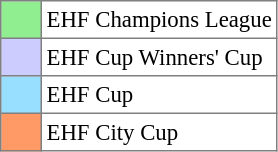<table bgcolor="#f7f8ff" cellpadding="3" cellspacing="0" border="1" style="font-size: 95%; border: gray solid 1px; border-collapse: collapse;text-align:center;">
<tr>
<td style="background: #90EE90;" width="20"></td>
<td bgcolor="#ffffff" align="left">EHF Champions League</td>
</tr>
<tr>
<td style="background: #ccccff;" width="20"></td>
<td bgcolor="#ffffff" align="left">EHF Cup Winners' Cup</td>
</tr>
<tr>
<td style="background: #97DEFF;" width="20"></td>
<td bgcolor="#ffffff" align="left">EHF Cup</td>
</tr>
<tr>
<td style="background: #FF9966;" width="20"></td>
<td bgcolor="#ffffff" align="left">EHF City Cup</td>
</tr>
</table>
